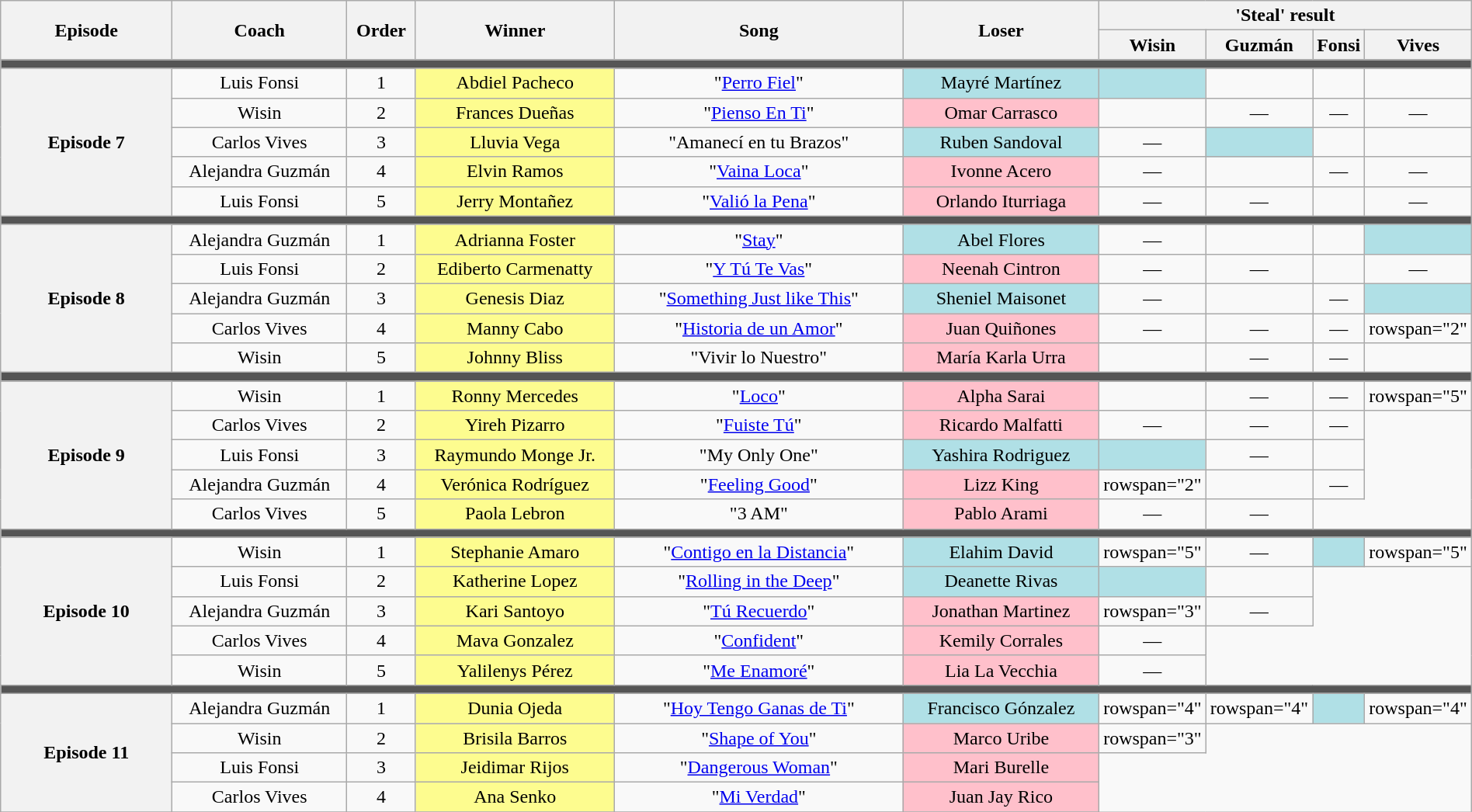<table class="wikitable" style="text-align: center; width:100%;">
<tr>
<th rowspan="2" style="width:15%;">Episode</th>
<th rowspan="2" style="width:15%;">Coach</th>
<th rowspan="2" style="width:05%;">Order</th>
<th rowspan="2" style="width:17%;">Winner</th>
<th rowspan="2" style="width:26%;">Song</th>
<th rowspan="2" style="width:17%;">Loser</th>
<th colspan="4" style="width:20%;">'Steal' result</th>
</tr>
<tr>
<th style="width:05%;">Wisin</th>
<th style="width:05%;">Guzmán</th>
<th style="width:05%;">Fonsi</th>
<th style="width:05%;">Vives</th>
</tr>
<tr>
<td colspan="10" style="background:#555;"></td>
</tr>
<tr>
<th rowspan="5">Episode 7<br><small></small></th>
<td>Luis Fonsi</td>
<td>1</td>
<td style="background:#fdfc8f;">Abdiel Pacheco</td>
<td>"<a href='#'>Perro Fiel</a>"</td>
<td style="background:#b0e0e6;">Mayré Martínez</td>
<td style="background:#b0e0e6;"><strong></strong></td>
<td><strong></strong></td>
<td></td>
<td><strong></strong></td>
</tr>
<tr>
<td>Wisin</td>
<td>2</td>
<td style="background:#fdfc8f;">Frances Dueñas</td>
<td>"<a href='#'>Pienso En Ti</a>"</td>
<td style="background:pink;">Omar Carrasco</td>
<td></td>
<td>—</td>
<td>—</td>
<td>—</td>
</tr>
<tr>
<td>Carlos Vives</td>
<td>3</td>
<td style="background:#fdfc8f;">Lluvia Vega</td>
<td>"Amanecí en tu Brazos"</td>
<td style="background:#b0e0e6;">Ruben Sandoval</td>
<td>—</td>
<td style="background:#b0e0e6;"><strong></strong></td>
<td><strong></strong></td>
<td></td>
</tr>
<tr>
<td>Alejandra Guzmán</td>
<td>4</td>
<td style="background:#fdfc8f;">Elvin Ramos</td>
<td>"<a href='#'>Vaina Loca</a>"</td>
<td style="background:pink;">Ivonne Acero</td>
<td>—</td>
<td></td>
<td>—</td>
<td>—</td>
</tr>
<tr>
<td>Luis Fonsi</td>
<td>5</td>
<td style="background:#fdfc8f;">Jerry Montañez</td>
<td>"<a href='#'>Valió la Pena</a>"</td>
<td style="background:pink;">Orlando Iturriaga</td>
<td>—</td>
<td>—</td>
<td></td>
<td>—</td>
</tr>
<tr>
<th colspan="10" style="background:#555;"></th>
</tr>
<tr>
<th rowspan="5">Episode 8<br><small></small></th>
<td>Alejandra Guzmán</td>
<td>1</td>
<td style="background:#fdfc8f;">Adrianna Foster</td>
<td>"<a href='#'>Stay</a>"</td>
<td style="background:#b0e0e6;">Abel Flores</td>
<td>—</td>
<td></td>
<td><strong></strong></td>
<td style="background:#b0e0e6;"><strong></strong></td>
</tr>
<tr>
<td>Luis Fonsi</td>
<td>2</td>
<td style="background:#fdfc8f;">Ediberto Carmenatty</td>
<td>"<a href='#'>Y Tú Te Vas</a>"</td>
<td style="background:pink;">Neenah Cintron</td>
<td>—</td>
<td>—</td>
<td></td>
<td>—</td>
</tr>
<tr>
<td>Alejandra Guzmán</td>
<td>3</td>
<td style="background:#fdfc8f;">Genesis Diaz</td>
<td>"<a href='#'>Something Just like This</a>"</td>
<td style="background:#b0e0e6">Sheniel Maisonet</td>
<td>—</td>
<td></td>
<td>—</td>
<td style="background:#b0e0e6;"><strong></strong></td>
</tr>
<tr>
<td>Carlos Vives</td>
<td>4</td>
<td style="background:#fdfc8f;">Manny Cabo</td>
<td>"<a href='#'>Historia de un Amor</a>"</td>
<td style="background:pink;">Juan Quiñones</td>
<td>—</td>
<td>—</td>
<td>—</td>
<td>rowspan="2" </td>
</tr>
<tr>
<td>Wisin</td>
<td>5</td>
<td style="background:#fdfc8f;">Johnny Bliss</td>
<td>"Vivir lo Nuestro"</td>
<td style="background:pink;">María Karla Urra</td>
<td></td>
<td>—</td>
<td>—</td>
</tr>
<tr>
<th colspan="10" style="background:#555;"></th>
</tr>
<tr>
<th rowspan="5">Episode 9<br><small></small></th>
<td>Wisin</td>
<td>1</td>
<td style="background:#fdfc8f;">Ronny Mercedes</td>
<td>"<a href='#'>Loco</a>"</td>
<td style="background:pink;">Alpha Sarai</td>
<td></td>
<td>—</td>
<td>—</td>
<td>rowspan="5" </td>
</tr>
<tr>
<td>Carlos Vives</td>
<td>2</td>
<td style="background:#fdfc8f;">Yireh Pizarro</td>
<td>"<a href='#'>Fuiste Tú</a>"</td>
<td style="background:pink;">Ricardo Malfatti</td>
<td>—</td>
<td>—</td>
<td>—</td>
</tr>
<tr>
<td>Luis Fonsi</td>
<td>3</td>
<td style="background:#fdfc8f;">Raymundo Monge Jr.</td>
<td>"My Only One"</td>
<td style="background:#b0e0e6">Yashira Rodriguez</td>
<td style="background:#b0e0e6;"><strong></strong></td>
<td>—</td>
<td></td>
</tr>
<tr>
<td>Alejandra Guzmán</td>
<td>4</td>
<td style="background:#fdfc8f;">Verónica Rodríguez</td>
<td>"<a href='#'>Feeling Good</a>"</td>
<td style="background:pink;">Lizz King</td>
<td>rowspan="2" </td>
<td></td>
<td>—</td>
</tr>
<tr>
<td>Carlos Vives</td>
<td>5</td>
<td style="background:#fdfc8f;">Paola Lebron</td>
<td>"3 AM"</td>
<td style="background:pink;">Pablo Arami</td>
<td>—</td>
<td>—</td>
</tr>
<tr>
<th colspan="10" style="background:#555;"></th>
</tr>
<tr>
<th rowspan="5">Episode 10<br><small></small></th>
<td>Wisin</td>
<td>1</td>
<td style="background:#fdfc8f;">Stephanie Amaro</td>
<td>"<a href='#'>Contigo en la Distancia</a>"</td>
<td style="background:#b0e0e6;">Elahim David</td>
<td>rowspan="5" </td>
<td>—</td>
<td style="background:#b0e0e6;"><strong></strong></td>
<td>rowspan="5" </td>
</tr>
<tr>
<td>Luis Fonsi</td>
<td>2</td>
<td style="background:#fdfc8f;">Katherine Lopez</td>
<td>"<a href='#'>Rolling in the Deep</a>"</td>
<td style="background:#b0e0e6;">Deanette Rivas</td>
<td style="background:#b0e0e6;"><strong></strong></td>
<td></td>
</tr>
<tr>
<td>Alejandra Guzmán</td>
<td>3</td>
<td style="background:#fdfc8f;">Kari Santoyo</td>
<td>"<a href='#'>Tú Recuerdo</a>"</td>
<td style="background:pink">Jonathan Martinez</td>
<td>rowspan="3" </td>
<td>—</td>
</tr>
<tr>
<td>Carlos Vives</td>
<td>4</td>
<td style="background:#fdfc8f;">Mava Gonzalez</td>
<td>"<a href='#'>Confident</a>"</td>
<td style="background:pink;">Kemily Corrales</td>
<td>—</td>
</tr>
<tr>
<td>Wisin</td>
<td>5</td>
<td style="background:#fdfc8f;">Yalilenys Pérez</td>
<td>"<a href='#'>Me Enamoré</a>"</td>
<td style="background:pink;">Lia La Vecchia</td>
<td>—</td>
</tr>
<tr>
<th colspan="10" style="background:#555;"></th>
</tr>
<tr>
<th rowspan="5">Episode 11<br><small></small></th>
</tr>
<tr>
<td>Alejandra Guzmán</td>
<td>1</td>
<td style="background:#fdfc8f;">Dunia Ojeda</td>
<td>"<a href='#'>Hoy Tengo Ganas de Ti</a>"</td>
<td style="background:#b0e0e6;">Francisco Gónzalez</td>
<td>rowspan="4" </td>
<td>rowspan="4" </td>
<td style="background:#b0e0e6;"><strong></strong></td>
<td>rowspan="4" </td>
</tr>
<tr>
<td>Wisin</td>
<td>2</td>
<td style="background:#fdfc8f;">Brisila Barros</td>
<td>"<a href='#'>Shape of You</a>"</td>
<td style="background:pink;">Marco Uribe</td>
<td>rowspan="3" </td>
</tr>
<tr>
<td>Luis Fonsi</td>
<td>3</td>
<td style="background:#fdfc8f;">Jeidimar Rijos</td>
<td>"<a href='#'>Dangerous Woman</a>"</td>
<td style="background:pink;">Mari Burelle</td>
</tr>
<tr>
<td>Carlos Vives</td>
<td>4</td>
<td style="background:#fdfc8f;">Ana Senko</td>
<td>"<a href='#'>Mi Verdad</a>"</td>
<td style="background:pink;">Juan Jay Rico</td>
</tr>
<tr>
</tr>
</table>
